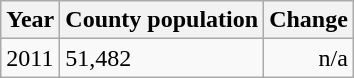<table class="wikitable">
<tr>
<th>Year</th>
<th>County population</th>
<th>Change</th>
</tr>
<tr>
<td>2011</td>
<td>51,482</td>
<td align="right">n/a</td>
</tr>
</table>
